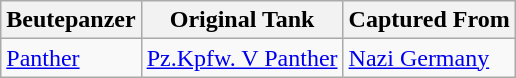<table class="wikitable">
<tr>
<th>Beutepanzer</th>
<th>Original Tank</th>
<th>Captured From</th>
</tr>
<tr>
<td><a href='#'>Panther</a></td>
<td><a href='#'>Pz.Kpfw. V Panther</a></td>
<td> <a href='#'>Nazi Germany</a></td>
</tr>
</table>
